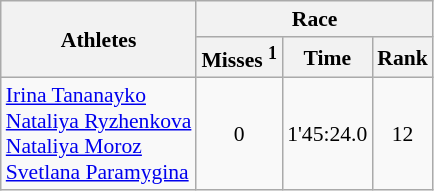<table class="wikitable" border="1" style="font-size:90%">
<tr>
<th rowspan=2>Athletes</th>
<th colspan=3>Race</th>
</tr>
<tr>
<th>Misses <sup>1</sup></th>
<th>Time</th>
<th>Rank</th>
</tr>
<tr>
<td><a href='#'>Irina Tananayko</a><br><a href='#'>Nataliya Ryzhenkova</a><br><a href='#'>Nataliya Moroz</a><br><a href='#'>Svetlana Paramygina</a></td>
<td align=center>0</td>
<td align=center>1'45:24.0</td>
<td align=center>12</td>
</tr>
</table>
